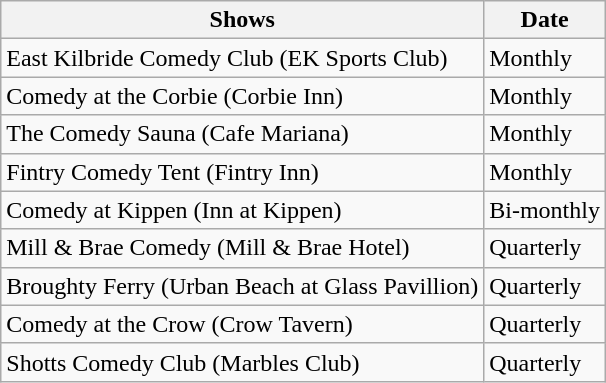<table class="wikitable">
<tr>
<th>Shows</th>
<th>Date</th>
</tr>
<tr>
<td>East Kilbride Comedy Club (EK Sports Club)</td>
<td>Monthly</td>
</tr>
<tr>
<td>Comedy at the Corbie (Corbie Inn)</td>
<td>Monthly</td>
</tr>
<tr>
<td>The Comedy Sauna (Cafe Mariana)</td>
<td>Monthly</td>
</tr>
<tr>
<td>Fintry Comedy Tent (Fintry Inn)</td>
<td>Monthly</td>
</tr>
<tr>
<td>Comedy at Kippen (Inn at Kippen)</td>
<td>Bi-monthly</td>
</tr>
<tr>
<td>Mill & Brae Comedy (Mill & Brae Hotel)</td>
<td>Quarterly</td>
</tr>
<tr>
<td>Broughty Ferry (Urban Beach at Glass Pavillion)</td>
<td>Quarterly</td>
</tr>
<tr>
<td>Comedy at the Crow (Crow Tavern)</td>
<td>Quarterly</td>
</tr>
<tr>
<td>Shotts Comedy Club (Marbles Club)</td>
<td>Quarterly</td>
</tr>
</table>
